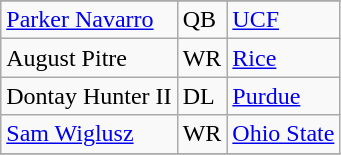<table class="wikitable">
<tr>
</tr>
<tr>
<td><a href='#'>Parker Navarro</a></td>
<td>QB</td>
<td><a href='#'>UCF</a></td>
</tr>
<tr>
<td>August Pitre</td>
<td>WR</td>
<td><a href='#'>Rice</a></td>
</tr>
<tr>
<td>Dontay Hunter II</td>
<td>DL</td>
<td><a href='#'>Purdue</a></td>
</tr>
<tr>
<td><a href='#'>Sam Wiglusz</a></td>
<td>WR</td>
<td><a href='#'>Ohio State</a></td>
</tr>
<tr>
</tr>
</table>
